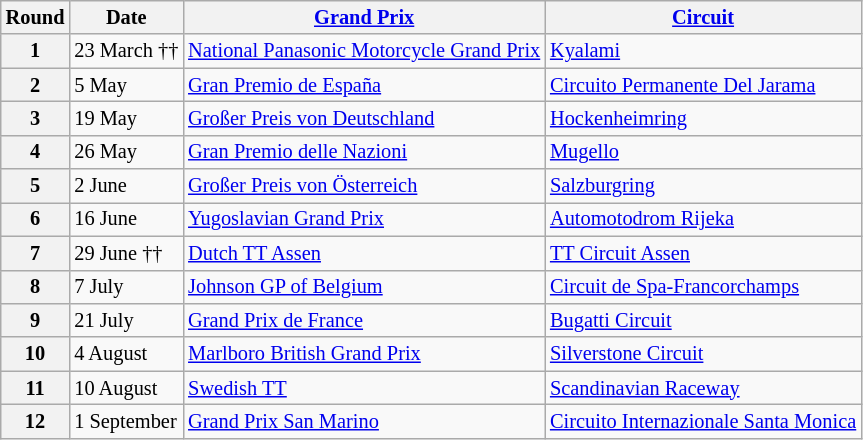<table class="wikitable" style="font-size: 85%;">
<tr>
<th>Round</th>
<th>Date</th>
<th><a href='#'>Grand Prix</a></th>
<th><a href='#'>Circuit</a></th>
</tr>
<tr>
<th>1</th>
<td>23 March ††</td>
<td> <a href='#'>National Panasonic Motorcycle Grand Prix</a></td>
<td><a href='#'>Kyalami</a></td>
</tr>
<tr>
<th>2</th>
<td>5 May</td>
<td> <a href='#'>Gran Premio de España</a></td>
<td><a href='#'>Circuito Permanente Del Jarama</a></td>
</tr>
<tr>
<th>3</th>
<td>19 May</td>
<td> <a href='#'>Großer Preis von Deutschland</a></td>
<td><a href='#'>Hockenheimring</a></td>
</tr>
<tr>
<th>4</th>
<td>26 May</td>
<td> <a href='#'>Gran Premio delle Nazioni</a></td>
<td><a href='#'>Mugello</a></td>
</tr>
<tr>
<th>5</th>
<td>2 June</td>
<td> <a href='#'>Großer Preis von Österreich</a></td>
<td><a href='#'>Salzburgring</a></td>
</tr>
<tr>
<th>6</th>
<td>16 June</td>
<td> <a href='#'>Yugoslavian Grand Prix</a></td>
<td><a href='#'>Automotodrom Rijeka</a></td>
</tr>
<tr>
<th>7</th>
<td>29 June ††</td>
<td> <a href='#'>Dutch TT Assen</a></td>
<td><a href='#'>TT Circuit Assen</a></td>
</tr>
<tr>
<th>8</th>
<td>7 July</td>
<td>  <a href='#'>Johnson GP of Belgium</a></td>
<td><a href='#'>Circuit de Spa-Francorchamps</a></td>
</tr>
<tr>
<th>9</th>
<td>21 July</td>
<td> <a href='#'>Grand Prix de France</a></td>
<td><a href='#'>Bugatti Circuit</a></td>
</tr>
<tr>
<th>10</th>
<td>4 August</td>
<td> <a href='#'>Marlboro British Grand Prix</a></td>
<td><a href='#'>Silverstone Circuit</a></td>
</tr>
<tr>
<th>11</th>
<td>10 August</td>
<td> <a href='#'>Swedish TT</a></td>
<td><a href='#'>Scandinavian Raceway</a></td>
</tr>
<tr>
<th>12</th>
<td>1 September</td>
<td> <a href='#'>Grand Prix San Marino</a></td>
<td><a href='#'>Circuito Internazionale Santa Monica</a></td>
</tr>
</table>
